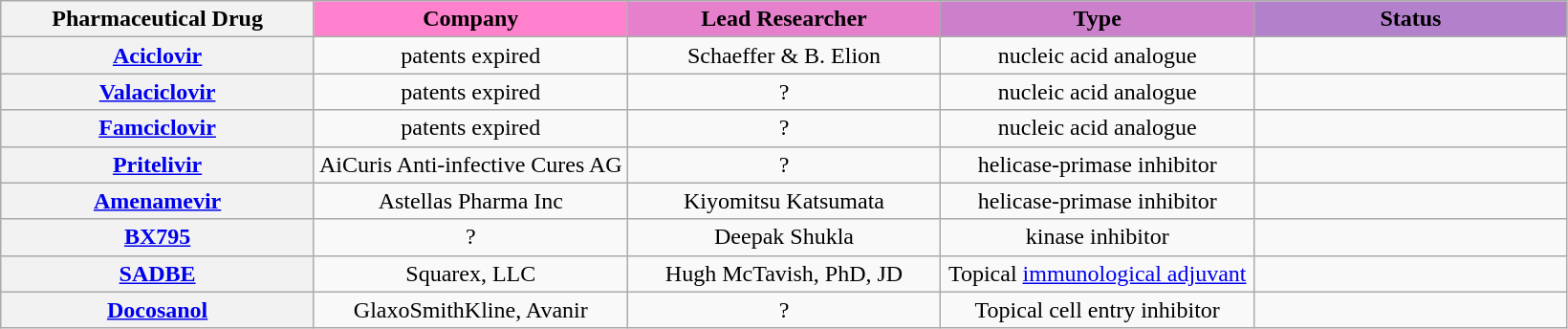<table class="wikitable" style="text-align: center;">
<tr>
<th style="width:20%;background:#silver">Pharmaceutical Drug</th>
<th style="width:20%;background:rgb(100%,50%,80%);">Company</th>
<th style="width:20%;background:rgb(90%,50%,80%);">Lead Researcher</th>
<th style="width:20%;background:rgb(80%,50%,80%);">Type</th>
<th style="width:20%;background:rgb(70%,50%,80%);">Status</th>
</tr>
<tr>
<th><a href='#'>Aciclovir</a></th>
<td>patents expired</td>
<td>Schaeffer & B. Elion</td>
<td>nucleic acid analogue</td>
<td></td>
</tr>
<tr>
<th><a href='#'>Valaciclovir</a></th>
<td>patents expired</td>
<td>?</td>
<td>nucleic acid analogue</td>
<td></td>
</tr>
<tr>
<th><a href='#'>Famciclovir</a></th>
<td>patents expired</td>
<td>?</td>
<td>nucleic acid analogue</td>
<td></td>
</tr>
<tr>
<th><a href='#'>Pritelivir</a></th>
<td>AiCuris Anti-infective Cures AG</td>
<td>?</td>
<td>helicase-primase inhibitor</td>
<td></td>
</tr>
<tr>
<th><a href='#'>Amenamevir</a></th>
<td>Astellas Pharma Inc</td>
<td>Kiyomitsu Katsumata</td>
<td>helicase-primase inhibitor</td>
<td></td>
</tr>
<tr>
<th><a href='#'>BX795</a></th>
<td>?</td>
<td>Deepak Shukla</td>
<td>kinase inhibitor</td>
<td></td>
</tr>
<tr>
<th><a href='#'>SADBE</a></th>
<td>Squarex, LLC</td>
<td>Hugh McTavish, PhD, JD</td>
<td>Topical <a href='#'>immunological adjuvant</a></td>
<td></td>
</tr>
<tr>
<th><a href='#'>Docosanol</a></th>
<td>GlaxoSmithKline, Avanir</td>
<td>?</td>
<td>Topical cell entry inhibitor</td>
<td></td>
</tr>
</table>
